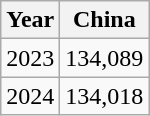<table class="wikitable">
<tr>
<th>Year</th>
<th>China</th>
</tr>
<tr>
<td>2023</td>
<td>134,089</td>
</tr>
<tr>
<td>2024</td>
<td>134,018</td>
</tr>
</table>
